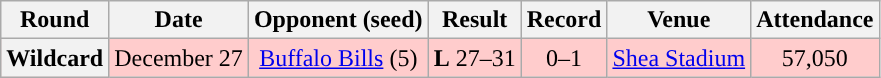<table class="wikitable" style="text-align:center">
<tr>
<th>Round</th>
<th>Date</th>
<th>Opponent (seed)</th>
<th>Result</th>
<th>Record</th>
<th>Venue</th>
<th>Attendance</th>
</tr>
<tr style="background:#fcc">
<th>Wildcard</th>
<td>December 27</td>
<td><a href='#'>Buffalo Bills</a> (5)</td>
<td><strong>L</strong> 27–31</td>
<td>0–1</td>
<td><a href='#'>Shea Stadium</a></td>
<td>57,050</td>
</tr>
</table>
